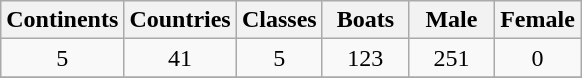<table class="wikitable">
<tr>
<th width=50>Continents</th>
<th width=50>Countries</th>
<th width=50>Classes</th>
<th width=50>Boats</th>
<th width=50>Male</th>
<th width=50>Female</th>
</tr>
<tr>
<td align="center">5</td>
<td align="center">41</td>
<td align="center">5</td>
<td align="center">123</td>
<td align="center">251</td>
<td align="center">0</td>
</tr>
<tr>
</tr>
</table>
